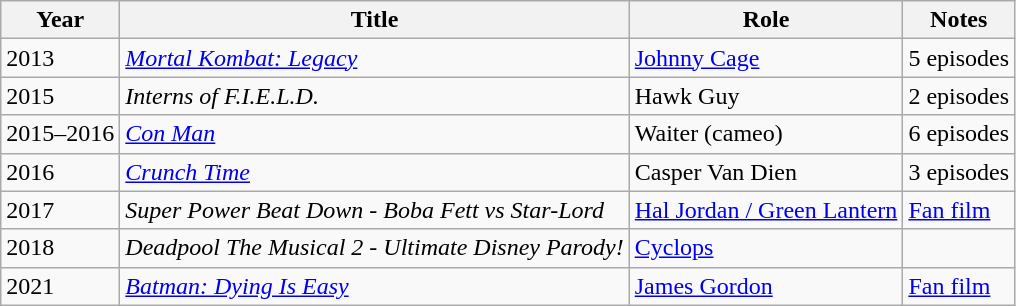<table class="wikitable sortable">
<tr>
<th>Year</th>
<th>Title</th>
<th>Role</th>
<th class="unsortable">Notes</th>
</tr>
<tr>
<td>2013</td>
<td><em><a href='#'>Mortal Kombat: Legacy</a></em></td>
<td><a href='#'>Johnny Cage</a></td>
<td>5 episodes</td>
</tr>
<tr>
<td>2015</td>
<td><em>Interns of F.I.E.L.D.</em></td>
<td>Hawk Guy</td>
<td>2 episodes</td>
</tr>
<tr>
<td>2015–2016</td>
<td><em><a href='#'>Con Man</a></em></td>
<td>Waiter (cameo)</td>
<td>6 episodes</td>
</tr>
<tr>
<td>2016</td>
<td><em><a href='#'>Crunch Time</a></em></td>
<td>Casper Van Dien</td>
<td>3 episodes</td>
</tr>
<tr>
<td>2017</td>
<td><em>Super Power Beat Down - Boba Fett vs Star-Lord</em></td>
<td><a href='#'>Hal Jordan / Green Lantern</a></td>
<td><a href='#'>Fan film</a></td>
</tr>
<tr>
<td>2018</td>
<td><em>Deadpool The Musical 2 - Ultimate Disney Parody!</em></td>
<td><a href='#'>Cyclops</a></td>
<td></td>
</tr>
<tr>
<td>2021</td>
<td><em><a href='#'>Batman: Dying Is Easy</a></em></td>
<td><a href='#'>James Gordon</a></td>
<td><a href='#'>Fan film</a></td>
</tr>
</table>
